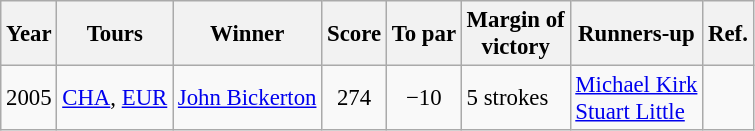<table class="wikitable" style="font-size:95%;">
<tr>
<th>Year</th>
<th>Tours</th>
<th>Winner</th>
<th>Score</th>
<th>To par</th>
<th>Margin of<br>victory</th>
<th>Runners-up</th>
<th>Ref.</th>
</tr>
<tr>
<td>2005</td>
<td><a href='#'>CHA</a>, <a href='#'>EUR</a></td>
<td> <a href='#'>John Bickerton</a></td>
<td align=center>274</td>
<td align=center>−10</td>
<td>5 strokes</td>
<td> <a href='#'>Michael Kirk</a><br> <a href='#'>Stuart Little</a></td>
<td></td>
</tr>
</table>
